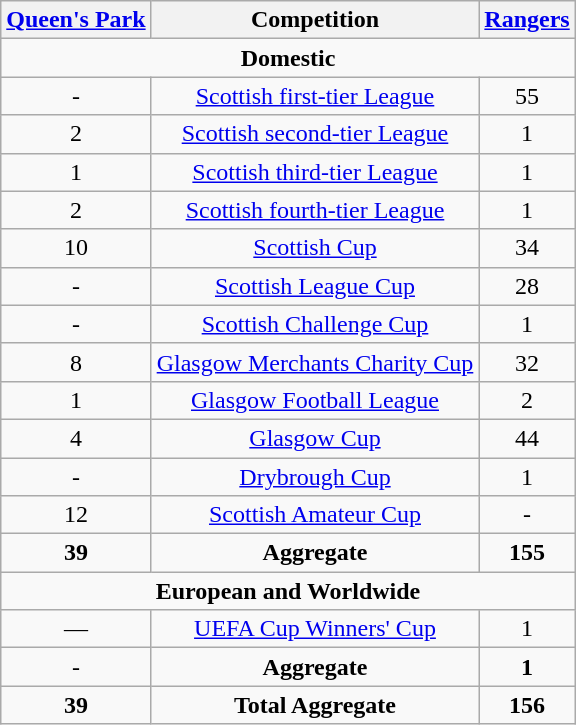<table class="wikitable sortable"  style="width:auto; margin:auto;">
<tr>
<th><a href='#'>Queen's Park</a></th>
<th>Competition</th>
<th><a href='#'>Rangers</a></th>
</tr>
<tr style="text-align:center;">
<td colspan="4"><strong>Domestic</strong></td>
</tr>
<tr style="text-align:center;">
<td>-</td>
<td><a href='#'>Scottish first-tier League</a></td>
<td>55</td>
</tr>
<tr style="text-align:center;">
<td>2</td>
<td><a href='#'>Scottish second-tier League</a></td>
<td>1</td>
</tr>
<tr style="text-align:center;">
<td>1</td>
<td><a href='#'>Scottish third-tier League</a></td>
<td>1</td>
</tr>
<tr style="text-align:center;">
<td>2</td>
<td><a href='#'>Scottish fourth-tier League</a></td>
<td>1</td>
</tr>
<tr style="text-align:center;">
<td>10</td>
<td><a href='#'>Scottish Cup</a></td>
<td>34</td>
</tr>
<tr style="text-align:center;">
<td>-</td>
<td><a href='#'>Scottish League Cup</a></td>
<td>28</td>
</tr>
<tr style="text-align:center;">
<td>-</td>
<td><a href='#'>Scottish Challenge Cup</a></td>
<td>1</td>
</tr>
<tr style="text-align:center;">
<td>8</td>
<td><a href='#'>Glasgow Merchants Charity Cup</a></td>
<td>32</td>
</tr>
<tr style="text-align:center;">
<td>1</td>
<td><a href='#'>Glasgow Football League</a></td>
<td>2</td>
</tr>
<tr style="text-align:center;">
<td>4</td>
<td><a href='#'>Glasgow Cup</a></td>
<td>44</td>
</tr>
<tr style="text-align:center;">
<td>-</td>
<td><a href='#'>Drybrough Cup</a></td>
<td>1</td>
</tr>
<tr style="text-align:center;">
<td>12</td>
<td><a href='#'>Scottish Amateur Cup</a></td>
<td>-</td>
</tr>
<tr align="center">
<td><strong>39</strong></td>
<td><strong>Aggregate</strong></td>
<td><strong>155</strong></td>
</tr>
<tr style="text-align:center;">
<td colspan="4"><strong>European and Worldwide</strong></td>
</tr>
<tr style="text-align:center;">
<td>—</td>
<td><a href='#'>UEFA Cup Winners' Cup</a></td>
<td>1</td>
</tr>
<tr align="center">
<td>-</td>
<td><strong>Aggregate</strong></td>
<td><strong>1</strong></td>
</tr>
<tr align="center">
<td><strong>39</strong></td>
<td><strong>Total Aggregate</strong></td>
<td><strong>156</strong></td>
</tr>
</table>
